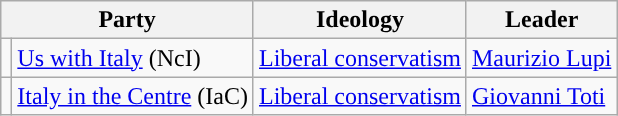<table class=wikitable  style=text-align:left>
<tr>
<th colspan=2>Party</th>
<th>Ideology</th>
<th>Leader</th>
</tr>
<tr>
<td></td>
<td><a href='#'>Us with Italy</a> (NcI)</td>
<td><a href='#'>Liberal conservatism</a></td>
<td><a href='#'>Maurizio Lupi</a></td>
</tr>
<tr>
<td></td>
<td><a href='#'>Italy in the Centre</a> (IaC)</td>
<td><a href='#'>Liberal conservatism</a></td>
<td><a href='#'>Giovanni Toti</a></td>
</tr>
</table>
